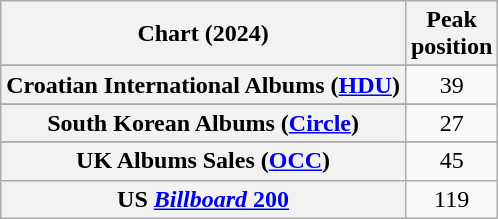<table class="wikitable sortable plainrowheaders" style="text-align:center">
<tr>
<th scope="col">Chart (2024)</th>
<th scope="col">Peak<br>position</th>
</tr>
<tr>
</tr>
<tr>
</tr>
<tr>
<th scope="row">Croatian International Albums (<a href='#'>HDU</a>)</th>
<td>39</td>
</tr>
<tr>
</tr>
<tr>
</tr>
<tr>
<th scope="row">South Korean Albums (<a href='#'>Circle</a>)</th>
<td>27</td>
</tr>
<tr>
</tr>
<tr>
<th scope="row">UK Albums Sales (<a href='#'>OCC</a>)</th>
<td>45</td>
</tr>
<tr>
<th scope="row">US <a href='#'><em>Billboard</em> 200</a></th>
<td>119</td>
</tr>
</table>
